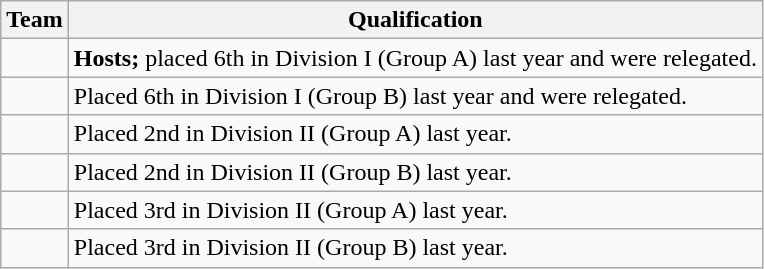<table class="wikitable">
<tr>
<th>Team</th>
<th>Qualification</th>
</tr>
<tr>
<td></td>
<td><strong>Hosts;</strong> placed 6th in Division I (Group A) last year and were relegated.</td>
</tr>
<tr>
<td></td>
<td>Placed 6th in Division I (Group B) last year and were relegated.</td>
</tr>
<tr>
<td></td>
<td>Placed 2nd in Division II (Group A) last year.</td>
</tr>
<tr>
<td></td>
<td>Placed 2nd in Division II (Group B) last year.</td>
</tr>
<tr>
<td></td>
<td>Placed 3rd in Division II (Group A) last year.</td>
</tr>
<tr>
<td></td>
<td>Placed 3rd in Division II (Group B) last year.</td>
</tr>
</table>
